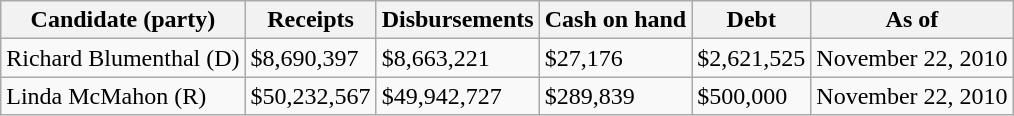<table class="wikitable">
<tr>
<th>Candidate (party)</th>
<th>Receipts</th>
<th>Disbursements</th>
<th>Cash on hand</th>
<th>Debt</th>
<th>As of</th>
</tr>
<tr>
<td>Richard Blumenthal (D)</td>
<td>$8,690,397</td>
<td>$8,663,221</td>
<td>$27,176</td>
<td>$2,621,525</td>
<td>November 22, 2010</td>
</tr>
<tr>
<td>Linda McMahon (R)</td>
<td>$50,232,567</td>
<td>$49,942,727</td>
<td>$289,839</td>
<td>$500,000</td>
<td>November 22, 2010</td>
</tr>
</table>
